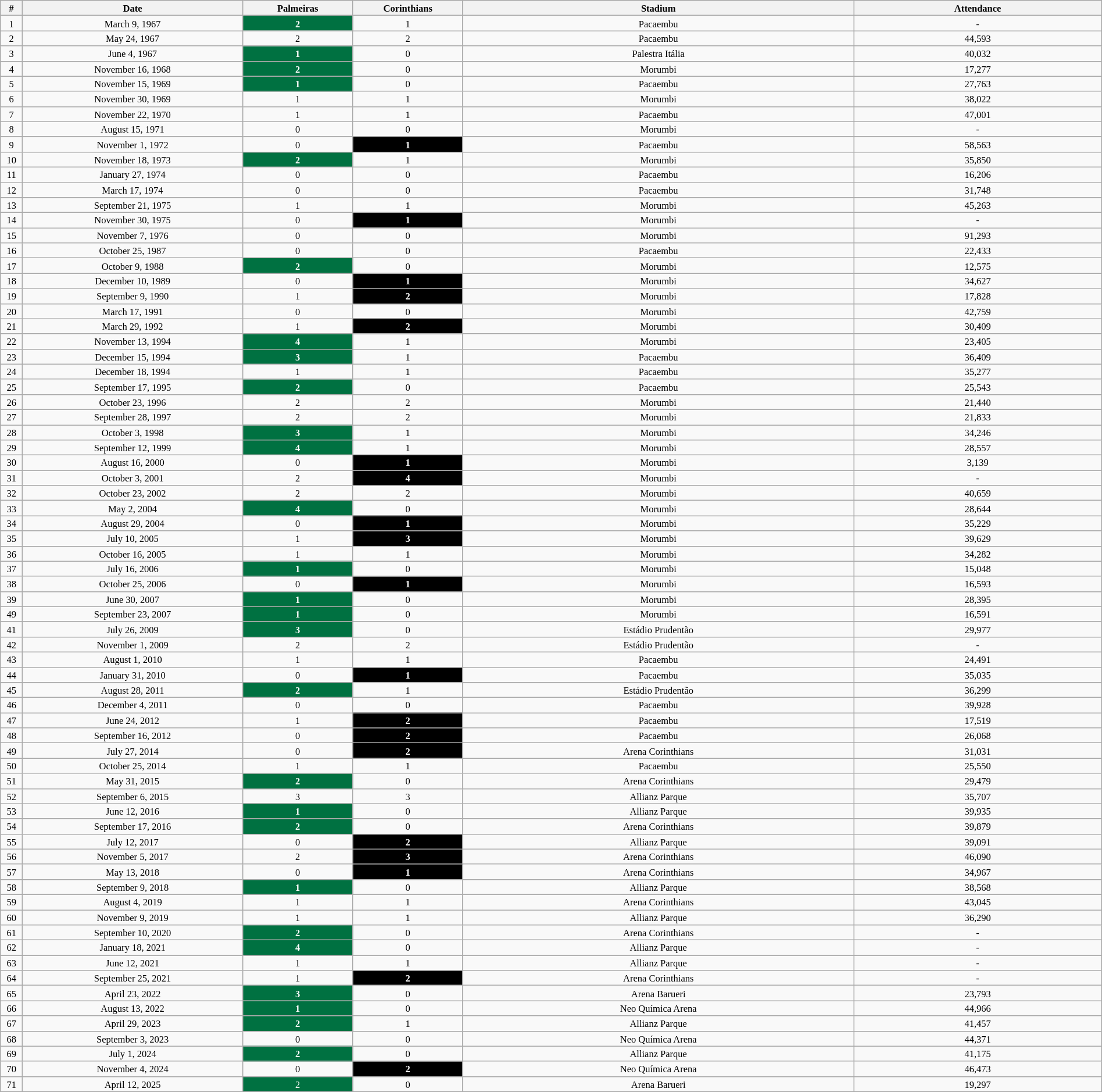<table class="wikitable" style="width:100%; margin:0 left; font-size: 11px">
<tr>
<th width="2%">#</th>
<th class="unsortable" style="width:20%;">Date</th>
<th width="10%">Palmeiras</th>
<th width="10%">Corinthians</th>
<th width="" 6%>Stadium</th>
<th width="" 2%>Attendance</th>
</tr>
<tr style="text-align:center;">
<td>1</td>
<td>March 9, 1967</td>
<td style="color:#fff; background:#007141;"><strong>2</strong></td>
<td>1</td>
<td>Pacaembu</td>
<td>-</td>
</tr>
<tr style="text-align:center;">
<td>2</td>
<td>May 24, 1967</td>
<td>2</td>
<td>2</td>
<td>Pacaembu</td>
<td>44,593</td>
</tr>
<tr style="text-align:center;">
<td>3</td>
<td>June 4, 1967</td>
<td style="color:#fff; background:#007141;"><strong>1</strong></td>
<td>0</td>
<td>Palestra Itália</td>
<td>40,032</td>
</tr>
<tr style="text-align:center;">
<td>4</td>
<td>November 16, 1968</td>
<td style="color:#fff; background:#007141;"><strong>2</strong></td>
<td>0</td>
<td>Morumbi</td>
<td>17,277</td>
</tr>
<tr style="text-align:center;">
<td>5</td>
<td>November 15, 1969</td>
<td style="color:#fff; background:#007141;"><strong>1</strong></td>
<td>0</td>
<td>Pacaembu</td>
<td>27,763</td>
</tr>
<tr style="text-align:center;">
<td>6</td>
<td>November 30, 1969</td>
<td>1</td>
<td>1</td>
<td>Morumbi</td>
<td>38,022</td>
</tr>
<tr style="text-align:center;">
<td>7</td>
<td>November 22, 1970</td>
<td>1</td>
<td>1</td>
<td>Pacaembu</td>
<td>47,001</td>
</tr>
<tr style="text-align:center;">
<td>8</td>
<td>August 15, 1971</td>
<td>0</td>
<td>0</td>
<td>Morumbi</td>
<td>-</td>
</tr>
<tr style="text-align:center;">
<td>9</td>
<td>November 1, 1972</td>
<td>0</td>
<td style="color:#fff; background:#000;"><strong>1</strong></td>
<td>Pacaembu</td>
<td>58,563</td>
</tr>
<tr style="text-align:center;">
<td>10</td>
<td>November 18, 1973</td>
<td style="color:#fff; background:#007141;"><strong>2</strong></td>
<td>1</td>
<td>Morumbi</td>
<td>35,850</td>
</tr>
<tr style="text-align:center;">
<td>11</td>
<td>January 27, 1974</td>
<td>0</td>
<td>0</td>
<td>Pacaembu</td>
<td>16,206</td>
</tr>
<tr style="text-align:center;">
<td>12</td>
<td>March 17, 1974</td>
<td>0</td>
<td>0</td>
<td>Pacaembu</td>
<td>31,748</td>
</tr>
<tr style="text-align:center;">
<td>13</td>
<td>September 21, 1975</td>
<td>1</td>
<td>1</td>
<td>Morumbi</td>
<td>45,263</td>
</tr>
<tr style="text-align:center;">
<td>14</td>
<td>November 30, 1975</td>
<td>0</td>
<td style="color:#fff; background:#000;"><strong>1</strong></td>
<td>Morumbi</td>
<td>-</td>
</tr>
<tr style="text-align:center;">
<td>15</td>
<td>November 7, 1976</td>
<td>0</td>
<td>0</td>
<td>Morumbi</td>
<td>91,293</td>
</tr>
<tr style="text-align:center;">
<td>16</td>
<td>October 25, 1987</td>
<td>0</td>
<td>0</td>
<td>Pacaembu</td>
<td>22,433</td>
</tr>
<tr style="text-align:center;">
<td>17</td>
<td>October 9, 1988</td>
<td style="color:#fff; background:#007141;"><strong>2</strong></td>
<td>0</td>
<td>Morumbi</td>
<td>12,575</td>
</tr>
<tr style="text-align:center;">
<td>18</td>
<td>December 10, 1989</td>
<td>0</td>
<td style="color:#fff; background:#000;"><strong>1</strong></td>
<td>Morumbi</td>
<td>34,627</td>
</tr>
<tr style="text-align:center;">
<td>19</td>
<td>September 9, 1990</td>
<td>1</td>
<td style="color:#fff; background:#000;"><strong>2</strong></td>
<td>Morumbi</td>
<td>17,828</td>
</tr>
<tr style="text-align:center;">
<td>20</td>
<td>March 17, 1991</td>
<td>0</td>
<td>0</td>
<td>Morumbi</td>
<td>42,759</td>
</tr>
<tr style="text-align:center;">
<td>21</td>
<td>March 29, 1992</td>
<td>1</td>
<td style="color:#fff; background:#000;"><strong>2</strong></td>
<td>Morumbi</td>
<td>30,409</td>
</tr>
<tr style="text-align:center;">
<td>22</td>
<td>November 13, 1994</td>
<td style="color:#fff; background:#007141;"><strong>4</strong></td>
<td>1</td>
<td>Morumbi</td>
<td>23,405</td>
</tr>
<tr style="text-align:center;">
<td>23</td>
<td>December 15, 1994</td>
<td style="color:#fff; background:#007141;"><strong>3</strong></td>
<td>1</td>
<td>Pacaembu</td>
<td>36,409</td>
</tr>
<tr style="text-align:center;">
<td>24</td>
<td>December 18, 1994</td>
<td>1</td>
<td>1</td>
<td>Pacaembu</td>
<td>35,277</td>
</tr>
<tr style="text-align:center;">
<td>25</td>
<td>September 17, 1995</td>
<td style="color:#fff; background:#007141;"><strong>2</strong></td>
<td>0</td>
<td>Pacaembu</td>
<td>25,543</td>
</tr>
<tr style="text-align:center;">
<td>26</td>
<td>October 23, 1996</td>
<td>2</td>
<td>2</td>
<td>Morumbi</td>
<td>21,440</td>
</tr>
<tr style="text-align:center;">
<td>27</td>
<td>September 28, 1997</td>
<td>2</td>
<td>2</td>
<td>Morumbi</td>
<td>21,833</td>
</tr>
<tr style="text-align:center;">
<td>28</td>
<td>October 3, 1998</td>
<td style="color:#fff; background:#007141;"><strong>3</strong></td>
<td>1</td>
<td>Morumbi</td>
<td>34,246</td>
</tr>
<tr style="text-align:center;">
<td>29</td>
<td>September 12, 1999</td>
<td style="color:#fff; background:#007141;"><strong>4</strong></td>
<td>1</td>
<td>Morumbi</td>
<td>28,557</td>
</tr>
<tr style="text-align:center;">
<td>30</td>
<td>August 16, 2000</td>
<td>0</td>
<td style="color:#fff; background:#000;"><strong>1</strong></td>
<td>Morumbi</td>
<td>3,139</td>
</tr>
<tr style="text-align:center;">
<td>31</td>
<td>October 3, 2001</td>
<td>2</td>
<td style="color:#fff; background:#000;"><strong>4</strong></td>
<td>Morumbi</td>
<td>-</td>
</tr>
<tr style="text-align:center;">
<td>32</td>
<td>October 23, 2002</td>
<td>2</td>
<td>2</td>
<td>Morumbi</td>
<td>40,659</td>
</tr>
<tr style="text-align:center;">
<td>33</td>
<td>May 2, 2004</td>
<td style="color:#fff; background:#007141;"><strong>4</strong></td>
<td>0</td>
<td>Morumbi</td>
<td>28,644</td>
</tr>
<tr style="text-align:center;">
<td>34</td>
<td>August 29, 2004</td>
<td>0</td>
<td style="color:#fff; background:#000;"><strong>1</strong></td>
<td>Morumbi</td>
<td>35,229</td>
</tr>
<tr style="text-align:center;">
<td>35</td>
<td>July 10, 2005</td>
<td>1</td>
<td style="color:#fff; background:#000;"><strong>3</strong></td>
<td>Morumbi</td>
<td>39,629</td>
</tr>
<tr style="text-align:center;">
<td>36</td>
<td>October 16, 2005</td>
<td>1</td>
<td>1</td>
<td>Morumbi</td>
<td>34,282</td>
</tr>
<tr style="text-align:center;">
<td>37</td>
<td>July 16, 2006</td>
<td style="color:#fff; background:#007141;"><strong>1</strong></td>
<td>0</td>
<td>Morumbi</td>
<td>15,048</td>
</tr>
<tr style="text-align:center;">
<td>38</td>
<td>October 25, 2006</td>
<td>0</td>
<td style="color:#fff; background:#000;"><strong>1</strong></td>
<td>Morumbi</td>
<td>16,593</td>
</tr>
<tr style="text-align:center;">
<td>39</td>
<td>June 30, 2007</td>
<td style="color:#fff; background:#007141;"><strong>1</strong></td>
<td>0</td>
<td>Morumbi</td>
<td>28,395</td>
</tr>
<tr style="text-align:center;">
<td>49</td>
<td>September 23, 2007</td>
<td style="color:#fff; background:#007141;"><strong>1</strong></td>
<td>0</td>
<td>Morumbi</td>
<td>16,591</td>
</tr>
<tr style="text-align:center;">
<td>41</td>
<td>July 26, 2009</td>
<td style="color:#fff; background:#007141;"><strong>3</strong></td>
<td>0</td>
<td>Estádio Prudentão</td>
<td>29,977</td>
</tr>
<tr style="text-align:center;">
<td>42</td>
<td>November 1, 2009</td>
<td>2</td>
<td>2</td>
<td>Estádio Prudentão</td>
<td>-</td>
</tr>
<tr style="text-align:center;">
<td>43</td>
<td>August 1, 2010</td>
<td>1</td>
<td>1</td>
<td>Pacaembu</td>
<td>24,491</td>
</tr>
<tr style="text-align:center;">
<td>44</td>
<td>January 31, 2010</td>
<td>0</td>
<td style="color:#fff; background:#000;"><strong>1</strong></td>
<td>Pacaembu</td>
<td>35,035</td>
</tr>
<tr style="text-align:center;">
<td>45</td>
<td>August 28, 2011</td>
<td style="color:#fff; background:#007141;"><strong>2</strong></td>
<td>1</td>
<td>Estádio Prudentão</td>
<td>36,299</td>
</tr>
<tr style="text-align:center;">
<td>46</td>
<td>December 4, 2011</td>
<td>0</td>
<td>0</td>
<td>Pacaembu</td>
<td>39,928</td>
</tr>
<tr style="text-align:center;">
<td>47</td>
<td>June 24, 2012</td>
<td>1</td>
<td style="color:#fff; background:#000;"><strong>2</strong></td>
<td>Pacaembu</td>
<td>17,519</td>
</tr>
<tr style="text-align:center;">
<td>48</td>
<td>September 16, 2012</td>
<td>0</td>
<td style="color:#fff; background:#000;"><strong>2</strong></td>
<td>Pacaembu</td>
<td>26,068</td>
</tr>
<tr style="text-align:center;">
<td>49</td>
<td>July 27, 2014</td>
<td>0</td>
<td style="color:#fff; background:#000;"><strong>2</strong></td>
<td>Arena Corinthians</td>
<td>31,031</td>
</tr>
<tr style="text-align:center;">
<td>50</td>
<td>October 25, 2014</td>
<td>1</td>
<td>1</td>
<td>Pacaembu</td>
<td>25,550</td>
</tr>
<tr style="text-align:center;">
<td>51</td>
<td>May 31, 2015</td>
<td style="color:#fff; background:#007141;"><strong>2</strong></td>
<td>0</td>
<td>Arena Corinthians</td>
<td>29,479</td>
</tr>
<tr style="text-align:center;">
<td>52</td>
<td>September 6, 2015</td>
<td>3</td>
<td>3</td>
<td>Allianz Parque</td>
<td>35,707</td>
</tr>
<tr style="text-align:center;">
<td>53</td>
<td>June 12, 2016</td>
<td style="color:#fff; background:#007141;"><strong>1</strong></td>
<td>0</td>
<td>Allianz Parque</td>
<td>39,935</td>
</tr>
<tr style="text-align:center;">
<td>54</td>
<td>September 17, 2016</td>
<td style="color:#fff; background:#007141;"><strong>2</strong></td>
<td>0</td>
<td>Arena Corinthians</td>
<td>39,879</td>
</tr>
<tr style="text-align:center;">
<td>55</td>
<td>July 12, 2017</td>
<td>0</td>
<td style="color:#fff; background:#000;"><strong>2</strong></td>
<td>Allianz Parque</td>
<td>39,091</td>
</tr>
<tr style="text-align:center;">
<td>56</td>
<td>November 5, 2017</td>
<td>2</td>
<td style="color:#fff; background:#000;"><strong>3</strong></td>
<td>Arena Corinthians</td>
<td>46,090</td>
</tr>
<tr style="text-align:center;">
<td>57</td>
<td>May 13, 2018</td>
<td>0</td>
<td style="color:#fff; background:#000;"><strong>1</strong></td>
<td>Arena Corinthians</td>
<td>34,967</td>
</tr>
<tr style="text-align:center;">
<td>58</td>
<td>September 9, 2018</td>
<td style="color:#fff; background:#007141;"><strong>1</strong></td>
<td>0</td>
<td>Allianz Parque</td>
<td>38,568</td>
</tr>
<tr style="text-align:center;">
<td>59</td>
<td>August 4, 2019</td>
<td>1</td>
<td>1</td>
<td>Arena Corinthians</td>
<td>43,045</td>
</tr>
<tr style="text-align:center;">
<td>60</td>
<td>November 9, 2019</td>
<td>1</td>
<td>1</td>
<td>Allianz Parque</td>
<td>36,290</td>
</tr>
<tr style="text-align:center;">
<td>61</td>
<td>September 10, 2020</td>
<td style="color:#fff; background:#007141;"><strong>2</strong></td>
<td>0</td>
<td>Arena Corinthians</td>
<td>-</td>
</tr>
<tr style="text-align:center;">
<td>62</td>
<td>January 18, 2021</td>
<td style="color:#fff; background:#007141;"><strong>4</strong></td>
<td>0</td>
<td>Allianz Parque</td>
<td>-</td>
</tr>
<tr style="text-align:center;">
<td>63</td>
<td>June 12, 2021</td>
<td>1</td>
<td>1</td>
<td>Allianz Parque</td>
<td>-</td>
</tr>
<tr style="text-align:center;">
<td>64</td>
<td>September 25, 2021</td>
<td>1</td>
<td style="color:#fff; background:#000;"><strong>2</strong></td>
<td>Arena Corinthians</td>
<td>-</td>
</tr>
<tr style="text-align:center;">
<td>65</td>
<td>April 23, 2022</td>
<td style="color:#fff; background:#007141;"><strong>3</strong></td>
<td>0</td>
<td>Arena Barueri</td>
<td>23,793</td>
</tr>
<tr style="text-align:center;">
<td>66</td>
<td>August 13, 2022</td>
<td style="color:#fff; background:#007141;"><strong>1</strong></td>
<td>0</td>
<td>Neo Química Arena</td>
<td>44,966</td>
</tr>
<tr style="text-align:center;">
<td>67</td>
<td>April 29, 2023</td>
<td style="color:#fff; background:#007141;"><strong>2</strong></td>
<td>1</td>
<td>Allianz Parque</td>
<td>41,457</td>
</tr>
<tr style="text-align:center;">
<td>68</td>
<td>September 3, 2023</td>
<td>0</td>
<td>0</td>
<td>Neo Química Arena</td>
<td>44,371</td>
</tr>
<tr style="text-align:center;">
<td>69</td>
<td>July 1, 2024</td>
<td style="color:#fff; background:#007141;"><strong>2</strong></td>
<td>0</td>
<td>Allianz Parque</td>
<td>41,175</td>
</tr>
<tr style="text-align:center;">
<td>70</td>
<td>November 4, 2024</td>
<td>0</td>
<td style="color:#fff; background:#000;"><strong>2</strong></td>
<td>Neo Química Arena</td>
<td>46,473</td>
</tr>
<tr style="text-align:center;">
<td>71</td>
<td>April 12, 2025</td>
<td style="color:#fff; background:#007141;">2</td>
<td>0</td>
<td>Arena Barueri</td>
<td>19,297</td>
</tr>
</table>
